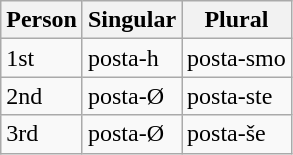<table class="wikitable">
<tr>
<th>Person</th>
<th>Singular</th>
<th>Plural</th>
</tr>
<tr>
<td>1st</td>
<td>posta-h</td>
<td>posta-smo</td>
</tr>
<tr>
<td>2nd</td>
<td>posta-Ø</td>
<td>posta-ste</td>
</tr>
<tr>
<td>3rd</td>
<td>posta-Ø</td>
<td>posta-še</td>
</tr>
</table>
